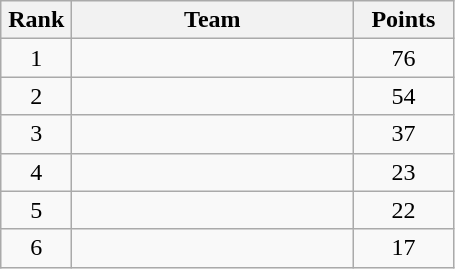<table class="wikitable" style="text-align:center;">
<tr>
<th width=40>Rank</th>
<th width=180>Team</th>
<th width=60>Points</th>
</tr>
<tr>
<td>1</td>
<td align=left></td>
<td>76</td>
</tr>
<tr>
<td>2</td>
<td align=left></td>
<td>54</td>
</tr>
<tr>
<td>3</td>
<td align=left></td>
<td>37</td>
</tr>
<tr>
<td>4</td>
<td align=left></td>
<td>23</td>
</tr>
<tr>
<td>5</td>
<td align=left></td>
<td>22</td>
</tr>
<tr>
<td>6</td>
<td align=left></td>
<td>17</td>
</tr>
</table>
